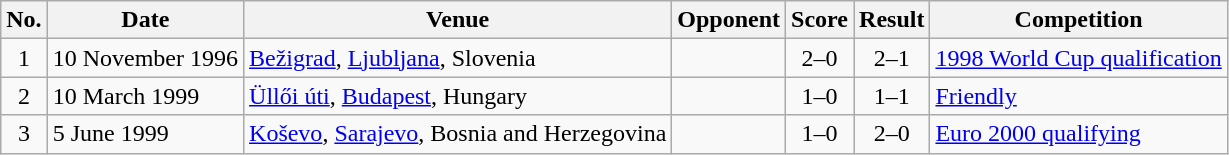<table class="wikitable sortable">
<tr>
<th scope="col">No.</th>
<th scope="col">Date</th>
<th scope="col">Venue</th>
<th scope="col">Opponent</th>
<th scope="col">Score</th>
<th scope="col">Result</th>
<th scope="col">Competition</th>
</tr>
<tr>
<td align="center">1</td>
<td>10 November 1996</td>
<td><a href='#'>Bežigrad</a>, <a href='#'>Ljubljana</a>, Slovenia</td>
<td></td>
<td align="center">2–0</td>
<td align="center">2–1</td>
<td><a href='#'>1998 World Cup qualification</a></td>
</tr>
<tr>
<td align="center">2</td>
<td>10 March 1999</td>
<td><a href='#'>Üllői úti</a>, <a href='#'>Budapest</a>, Hungary</td>
<td></td>
<td align="center">1–0</td>
<td align="center">1–1</td>
<td><a href='#'>Friendly</a></td>
</tr>
<tr>
<td align="center">3</td>
<td>5 June 1999</td>
<td><a href='#'>Koševo</a>, <a href='#'>Sarajevo</a>, Bosnia and Herzegovina</td>
<td></td>
<td align="center">1–0</td>
<td align="center">2–0</td>
<td><a href='#'>Euro 2000 qualifying</a></td>
</tr>
</table>
